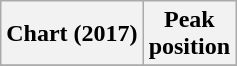<table class="wikitable plainrowheaders" style="text-align:center">
<tr>
<th scope="col">Chart (2017)</th>
<th scope="col">Peak<br>position</th>
</tr>
<tr>
</tr>
</table>
